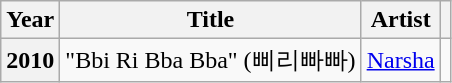<table class="wikitable sortable plainrowheaders">
<tr>
<th scope="col">Year</th>
<th scope="col">Title</th>
<th scope="col">Artist</th>
<th scope="col" class="unsortable"></th>
</tr>
<tr>
<th scope="row">2010</th>
<td>"Bbi Ri Bba Bba" (삐리빠빠)</td>
<td><a href='#'>Narsha</a></td>
<td></td>
</tr>
</table>
